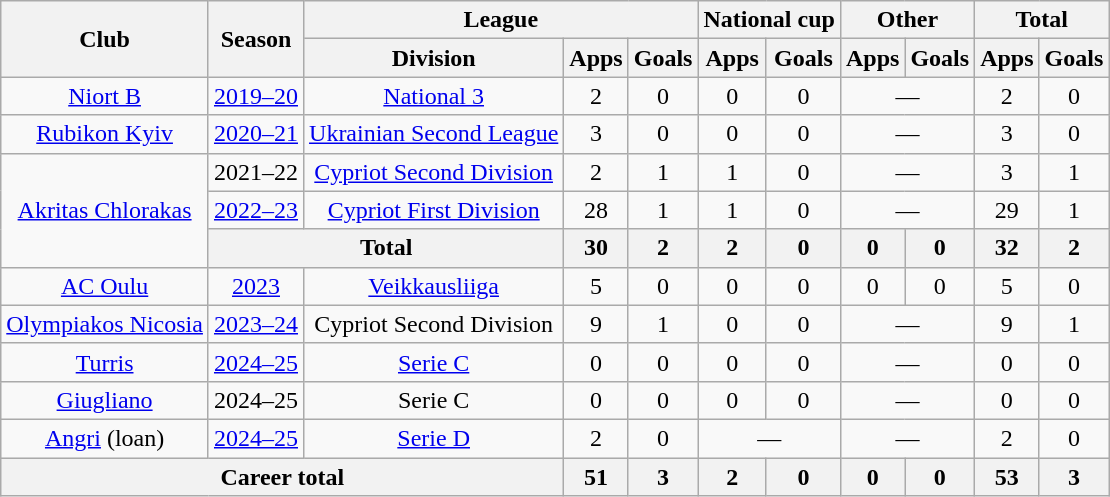<table class="wikitable" style="text-align:center">
<tr>
<th rowspan="2">Club</th>
<th rowspan="2">Season</th>
<th colspan="3">League</th>
<th colspan="2">National cup</th>
<th colspan="2">Other</th>
<th colspan="2">Total</th>
</tr>
<tr>
<th>Division</th>
<th>Apps</th>
<th>Goals</th>
<th>Apps</th>
<th>Goals</th>
<th>Apps</th>
<th>Goals</th>
<th>Apps</th>
<th>Goals</th>
</tr>
<tr>
<td><a href='#'>Niort B</a></td>
<td><a href='#'>2019–20</a></td>
<td><a href='#'>National 3</a></td>
<td>2</td>
<td>0</td>
<td>0</td>
<td>0</td>
<td colspan="2">—</td>
<td>2</td>
<td>0</td>
</tr>
<tr>
<td><a href='#'>Rubikon Kyiv</a></td>
<td><a href='#'>2020–21</a></td>
<td><a href='#'>Ukrainian Second League</a></td>
<td>3</td>
<td>0</td>
<td>0</td>
<td>0</td>
<td colspan="2">—</td>
<td>3</td>
<td>0</td>
</tr>
<tr>
<td rowspan="3"><a href='#'>Akritas Chlorakas</a></td>
<td>2021–22</td>
<td><a href='#'>Cypriot Second Division</a></td>
<td>2</td>
<td>1</td>
<td>1</td>
<td>0</td>
<td colspan="2">—</td>
<td>3</td>
<td>1</td>
</tr>
<tr>
<td><a href='#'>2022–23</a></td>
<td><a href='#'>Cypriot First Division</a></td>
<td>28</td>
<td>1</td>
<td>1</td>
<td>0</td>
<td colspan="2">—</td>
<td>29</td>
<td>1</td>
</tr>
<tr>
<th colspan="2">Total</th>
<th>30</th>
<th>2</th>
<th>2</th>
<th>0</th>
<th>0</th>
<th>0</th>
<th>32</th>
<th>2</th>
</tr>
<tr>
<td><a href='#'>AC Oulu</a></td>
<td><a href='#'>2023</a></td>
<td><a href='#'>Veikkausliiga</a></td>
<td>5</td>
<td>0</td>
<td>0</td>
<td>0</td>
<td>0</td>
<td>0</td>
<td>5</td>
<td>0</td>
</tr>
<tr>
<td><a href='#'>Olympiakos Nicosia</a></td>
<td><a href='#'>2023–24</a></td>
<td>Cypriot Second Division</td>
<td>9</td>
<td>1</td>
<td>0</td>
<td>0</td>
<td colspan="2">—</td>
<td>9</td>
<td>1</td>
</tr>
<tr>
<td><a href='#'>Turris</a></td>
<td><a href='#'>2024–25</a></td>
<td><a href='#'>Serie C</a></td>
<td>0</td>
<td>0</td>
<td>0</td>
<td>0</td>
<td colspan="2">—</td>
<td>0</td>
<td>0</td>
</tr>
<tr>
<td><a href='#'>Giugliano</a></td>
<td>2024–25</td>
<td>Serie C</td>
<td>0</td>
<td>0</td>
<td>0</td>
<td>0</td>
<td colspan="2">—</td>
<td>0</td>
<td>0</td>
</tr>
<tr>
<td><a href='#'>Angri</a> (loan)</td>
<td><a href='#'>2024–25</a></td>
<td><a href='#'>Serie D</a></td>
<td>2</td>
<td>0</td>
<td colspan="2">—</td>
<td colspan="2">—</td>
<td>2</td>
<td>0</td>
</tr>
<tr>
<th colspan="3">Career total</th>
<th>51</th>
<th>3</th>
<th>2</th>
<th>0</th>
<th>0</th>
<th>0</th>
<th>53</th>
<th>3</th>
</tr>
</table>
